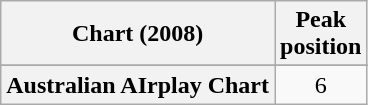<table class="wikitable plainrowheaders">
<tr>
<th scope="col">Chart (2008)</th>
<th scope="col">Peak<br>position</th>
</tr>
<tr>
</tr>
<tr>
<th scope="row">Australian AIrplay Chart</th>
<td style="text-align:center;">6</td>
</tr>
</table>
